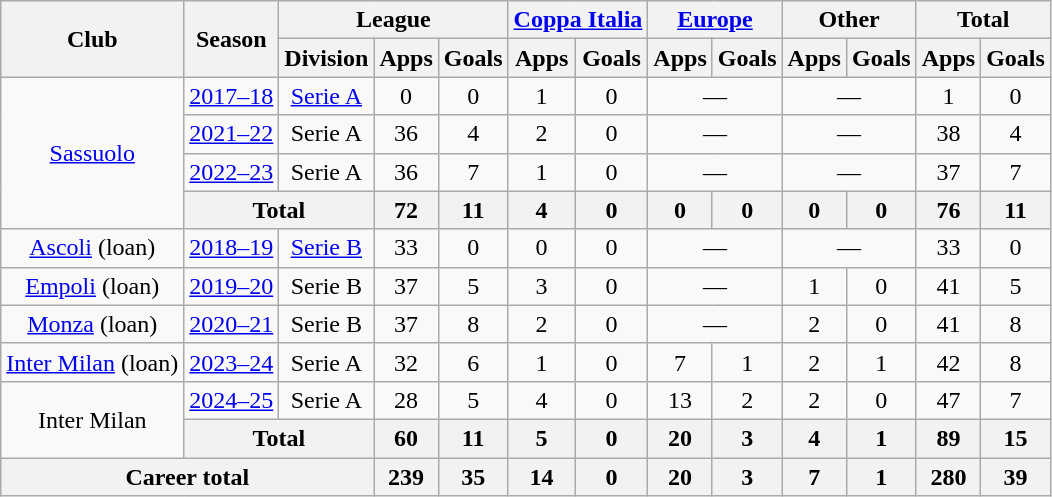<table class="wikitable" style="text-align:center">
<tr>
<th rowspan="2">Club</th>
<th rowspan="2">Season</th>
<th colspan="3">League</th>
<th colspan="2"><a href='#'>Coppa Italia</a></th>
<th colspan="2"><a href='#'>Europe</a></th>
<th colspan="2">Other</th>
<th colspan="2">Total</th>
</tr>
<tr>
<th>Division</th>
<th>Apps</th>
<th>Goals</th>
<th>Apps</th>
<th>Goals</th>
<th>Apps</th>
<th>Goals</th>
<th>Apps</th>
<th>Goals</th>
<th>Apps</th>
<th>Goals</th>
</tr>
<tr>
<td rowspan="4"><a href='#'>Sassuolo</a></td>
<td><a href='#'>2017–18</a></td>
<td><a href='#'>Serie A</a></td>
<td>0</td>
<td>0</td>
<td>1</td>
<td>0</td>
<td colspan="2">—</td>
<td colspan="2">—</td>
<td>1</td>
<td>0</td>
</tr>
<tr>
<td><a href='#'>2021–22</a></td>
<td>Serie A</td>
<td>36</td>
<td>4</td>
<td>2</td>
<td>0</td>
<td colspan="2">—</td>
<td colspan="2">—</td>
<td>38</td>
<td>4</td>
</tr>
<tr>
<td><a href='#'>2022–23</a></td>
<td>Serie A</td>
<td>36</td>
<td>7</td>
<td>1</td>
<td>0</td>
<td colspan="2">—</td>
<td colspan="2">—</td>
<td>37</td>
<td>7</td>
</tr>
<tr>
<th colspan="2">Total</th>
<th>72</th>
<th>11</th>
<th>4</th>
<th>0</th>
<th>0</th>
<th>0</th>
<th>0</th>
<th>0</th>
<th>76</th>
<th>11</th>
</tr>
<tr>
<td><a href='#'>Ascoli</a> (loan)</td>
<td><a href='#'>2018–19</a></td>
<td><a href='#'>Serie B</a></td>
<td>33</td>
<td>0</td>
<td>0</td>
<td>0</td>
<td colspan="2">—</td>
<td colspan="2">—</td>
<td>33</td>
<td>0</td>
</tr>
<tr>
<td><a href='#'>Empoli</a> (loan)</td>
<td><a href='#'>2019–20</a></td>
<td>Serie B</td>
<td>37</td>
<td>5</td>
<td>3</td>
<td>0</td>
<td colspan="2">—</td>
<td>1</td>
<td>0</td>
<td>41</td>
<td>5</td>
</tr>
<tr>
<td><a href='#'>Monza</a> (loan)</td>
<td><a href='#'>2020–21</a></td>
<td>Serie B</td>
<td>37</td>
<td>8</td>
<td>2</td>
<td>0</td>
<td colspan="2">—</td>
<td>2</td>
<td>0</td>
<td>41</td>
<td>8</td>
</tr>
<tr>
<td><a href='#'>Inter Milan</a> (loan)</td>
<td><a href='#'>2023–24</a></td>
<td>Serie A</td>
<td>32</td>
<td>6</td>
<td>1</td>
<td>0</td>
<td>7</td>
<td>1</td>
<td>2</td>
<td>1</td>
<td>42</td>
<td>8</td>
</tr>
<tr>
<td rowspan="2">Inter Milan</td>
<td><a href='#'>2024–25</a></td>
<td>Serie A</td>
<td>28</td>
<td>5</td>
<td>4</td>
<td>0</td>
<td>13</td>
<td>2</td>
<td>2</td>
<td>0</td>
<td>47</td>
<td>7</td>
</tr>
<tr>
<th colspan="2">Total</th>
<th>60</th>
<th>11</th>
<th>5</th>
<th>0</th>
<th>20</th>
<th>3</th>
<th>4</th>
<th>1</th>
<th>89</th>
<th>15</th>
</tr>
<tr>
<th colspan="3">Career total</th>
<th>239</th>
<th>35</th>
<th>14</th>
<th>0</th>
<th>20</th>
<th>3</th>
<th>7</th>
<th>1</th>
<th>280</th>
<th>39</th>
</tr>
</table>
